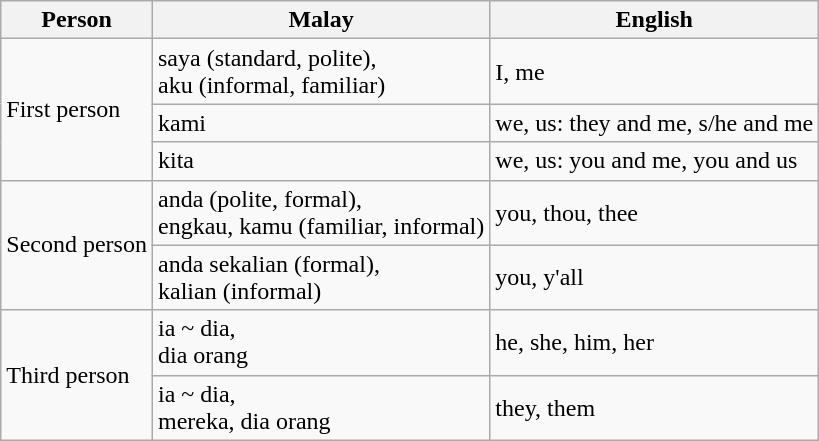<table class="wikitable">
<tr>
<th>Person</th>
<th>Malay</th>
<th>English</th>
</tr>
<tr>
<td rowspan=3>First person</td>
<td>saya (standard, polite),<br>aku (informal, familiar)</td>
<td>I, me</td>
</tr>
<tr>
<td>kami</td>
<td>we, us: they and me, s/he and me</td>
</tr>
<tr>
<td>kita</td>
<td>we, us: you and me, you and us</td>
</tr>
<tr>
<td rowspan=2>Second person</td>
<td>anda (polite, formal), <br>engkau, kamu (familiar, informal)</td>
<td>you, thou, thee</td>
</tr>
<tr>
<td>anda sekalian (formal), <br>kalian (informal)</td>
<td>you, y'all</td>
</tr>
<tr>
<td rowspan=2>Third person</td>
<td>ia ~ dia, <br>dia orang</td>
<td>he, she, him, her</td>
</tr>
<tr>
<td>ia ~ dia, <br>mereka, dia orang</td>
<td>they, them</td>
</tr>
</table>
